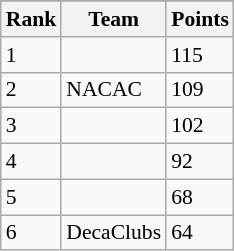<table class="wikitable" style="font-size: 90%;">
<tr>
</tr>
<tr>
<th>Rank</th>
<th>Team</th>
<th>Points</th>
</tr>
<tr>
<td>1</td>
<td></td>
<td>115</td>
</tr>
<tr>
<td>2</td>
<td>NACAC</td>
<td>109</td>
</tr>
<tr>
<td>3</td>
<td></td>
<td>102</td>
</tr>
<tr>
<td>4</td>
<td></td>
<td>92</td>
</tr>
<tr>
<td>5</td>
<td></td>
<td>68</td>
</tr>
<tr>
<td>6</td>
<td>DecaClubs</td>
<td>64</td>
</tr>
</table>
